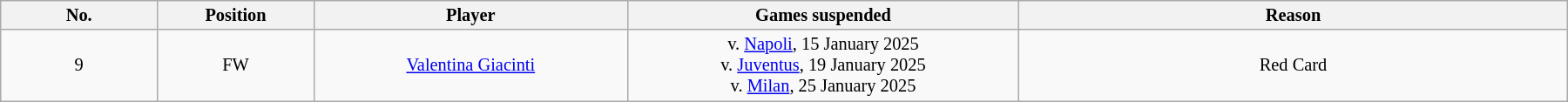<table class="wikitable sortable" style="width:100%; text-align:center; font-size:85%; text-align:centre; max-width: 1200px">
<tr>
<th width="10%">No.</th>
<th width="10%">Position</th>
<th>Player</th>
<th colspan="2" width="25%">Games suspended</th>
<th width="35%">Reason</th>
</tr>
<tr>
<td>9</td>
<td>FW</td>
<td> <a href='#'>Valentina Giacinti</a></td>
<td colspan="2">v. <a href='#'>Napoli</a>, 15 January 2025 <br> v. <a href='#'>Juventus</a>, 19 January 2025 <br> v. <a href='#'>Milan</a>, 25 January 2025</td>
<td>Red Card</td>
</tr>
</table>
